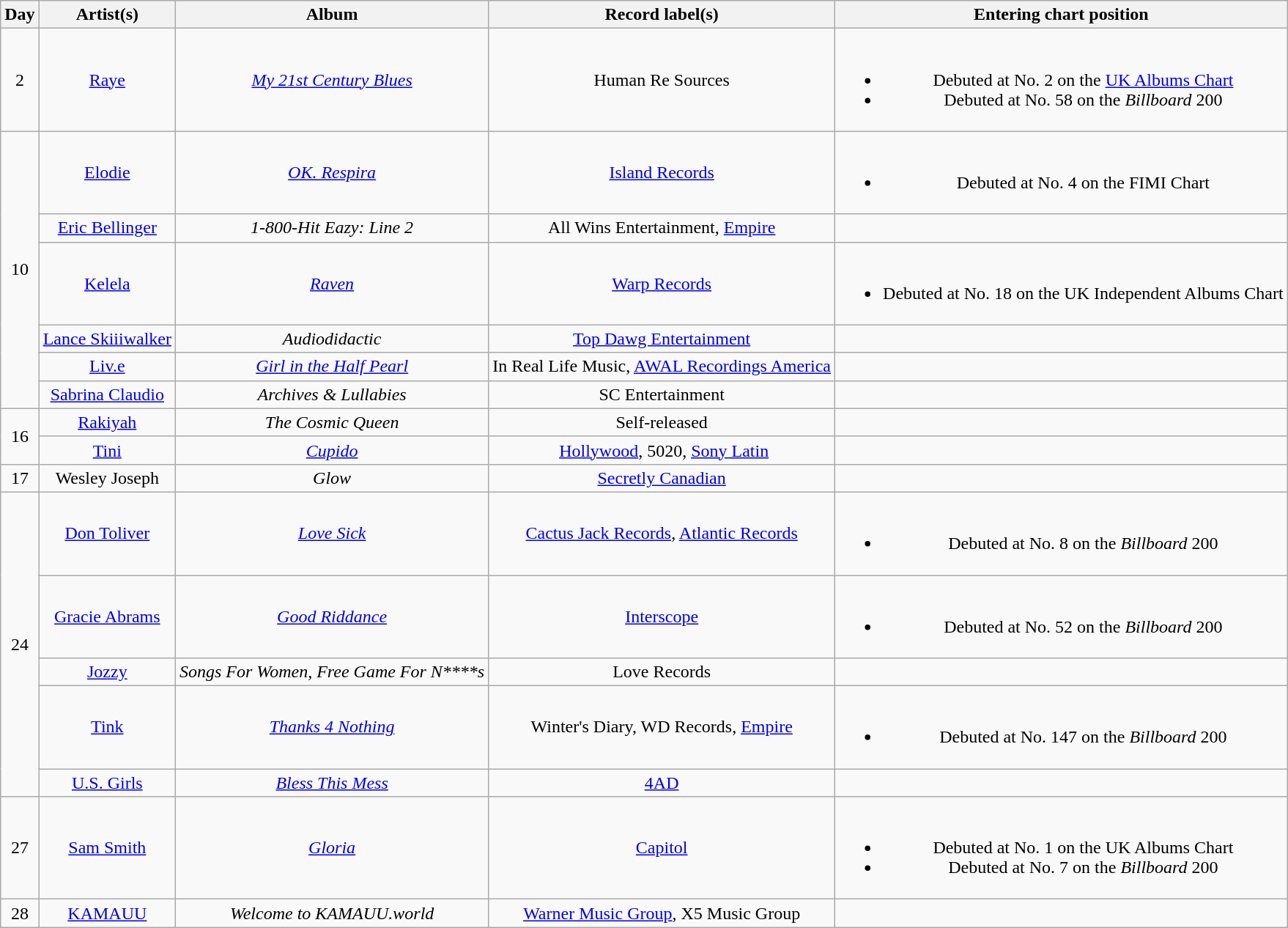<table class="wikitable" style="text-align:center;">
<tr>
<th scope="col">Day</th>
<th scope="col">Artist(s)</th>
<th scope="col">Album</th>
<th scope="col">Record label(s)</th>
<th scope="col">Entering chart position</th>
</tr>
<tr>
<td>2</td>
<td><a href='#'>Raye</a></td>
<td><em><a href='#'>My 21st Century Blues</a></em></td>
<td>Human Re Sources</td>
<td><br><ul><li>Debuted at No. 2 on the <a href='#'>UK Albums Chart</a></li><li>Debuted at No. 58 on the <em>Billboard</em> 200</li></ul></td>
</tr>
<tr>
<td rowspan="6">10</td>
<td><a href='#'>Elodie</a></td>
<td><em><a href='#'>OK. Respira</a></em></td>
<td><a href='#'>Island Records</a></td>
<td><br><ul><li>Debuted at No. 4 on the FIMI Chart</li></ul></td>
</tr>
<tr>
<td><a href='#'>Eric Bellinger</a></td>
<td><em>1-800-Hit Eazy: Line 2</em></td>
<td>All Wins Entertainment, <a href='#'>Empire</a></td>
<td></td>
</tr>
<tr>
<td><a href='#'>Kelela</a></td>
<td><em><a href='#'>Raven</a></em></td>
<td><a href='#'>Warp Records</a></td>
<td><br><ul><li>Debuted at No. 18 on the UK Independent Albums Chart</li></ul></td>
</tr>
<tr>
<td><a href='#'>Lance Skiiiwalker</a></td>
<td><em>Audiodidactic</em></td>
<td><a href='#'>Top Dawg Entertainment</a></td>
<td></td>
</tr>
<tr>
<td><a href='#'>Liv.e</a></td>
<td><em><a href='#'>Girl in the Half Pearl</a></em></td>
<td>In Real Life Music, <a href='#'>AWAL Recordings America</a></td>
<td></td>
</tr>
<tr>
<td><a href='#'>Sabrina Claudio</a></td>
<td><em>Archives & Lullabies</em> </td>
<td>SC Entertainment</td>
<td></td>
</tr>
<tr>
<td rowspan="2">16</td>
<td><a href='#'>Rakiyah</a></td>
<td><em>The Cosmic Queen</em></td>
<td>Self-released</td>
<td></td>
</tr>
<tr>
<td><a href='#'>Tini</a></td>
<td><em><a href='#'>Cupido</a></em></td>
<td> <a href='#'>Hollywood</a>, 5020, <a href='#'>Sony Latin</a></td>
<td></td>
</tr>
<tr>
<td>17</td>
<td>Wesley Joseph</td>
<td><em>Glow</em></td>
<td><a href='#'>Secretly Canadian</a></td>
<td></td>
</tr>
<tr>
<td rowspan="5">24</td>
<td><a href='#'>Don Toliver</a></td>
<td><em><a href='#'>Love Sick</a></em></td>
<td><a href='#'>Cactus Jack Records</a>, <a href='#'>Atlantic Records</a></td>
<td><br><ul><li>Debuted at No. 8 on the <em>Billboard</em> 200</li></ul></td>
</tr>
<tr>
<td><a href='#'>Gracie Abrams</a></td>
<td><em><a href='#'>Good Riddance</a></em></td>
<td><a href='#'>Interscope</a></td>
<td><br><ul><li>Debuted at No. 52 on the <em>Billboard</em> 200</li></ul></td>
</tr>
<tr>
<td><a href='#'>Jozzy</a></td>
<td><em>Songs For Women, Free Game For N****s</em></td>
<td>Love Records</td>
<td></td>
</tr>
<tr>
<td><a href='#'>Tink</a></td>
<td><em><a href='#'>Thanks 4 Nothing</a></em></td>
<td>Winter's Diary, WD Records, <a href='#'>Empire</a></td>
<td><br><ul><li>Debuted at No. 147 on the <em>Billboard</em> 200</li></ul></td>
</tr>
<tr>
<td><a href='#'>U.S. Girls</a></td>
<td><em><a href='#'>Bless This Mess</a></em></td>
<td><a href='#'>4AD</a></td>
<td></td>
</tr>
<tr>
<td>27</td>
<td><a href='#'>Sam Smith</a></td>
<td><em><a href='#'>Gloria</a></em></td>
<td><a href='#'>Capitol</a></td>
<td><br><ul><li>Debuted at No. 1 on the UK Albums Chart</li><li>Debuted at No. 7 on the <em>Billboard</em> 200</li></ul></td>
</tr>
<tr>
<td>28</td>
<td><a href='#'>KAMAUU</a></td>
<td><em>Welcome to KAMAUU.world</em></td>
<td><a href='#'>Warner Music Group</a>, X5 Music Group</td>
<td></td>
</tr>
</table>
